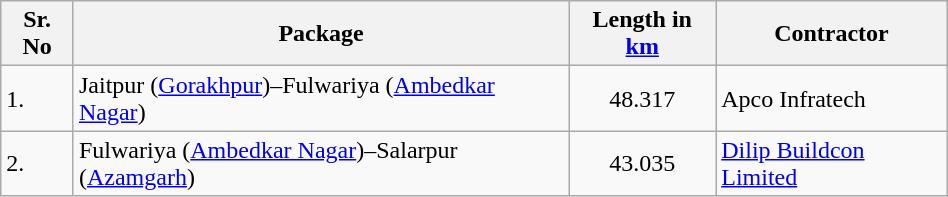<table class=wikitable width=50%>
<tr>
<th>Sr.  No</th>
<th>Package</th>
<th>Length in <a href='#'>km</a></th>
<th>Contractor</th>
</tr>
<tr>
<td>1.</td>
<td>Jaitpur (<a href='#'>Gorakhpur</a>)–Fulwariya (<a href='#'>Ambedkar Nagar</a>)</td>
<td style="text-align:center;">48.317</td>
<td>Apco Infratech</td>
</tr>
<tr>
<td>2.</td>
<td>Fulwariya (<a href='#'>Ambedkar Nagar</a>)–Salarpur (<a href='#'>Azamgarh</a>)</td>
<td style="text-align:center;">43.035</td>
<td><a href='#'>Dilip Buildcon Limited</a></td>
</tr>
</table>
